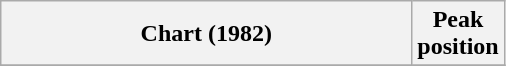<table class="wikitable">
<tr>
<th style="width: 200pt;">Chart (1982)</th>
<th style="width: 40pt;">Peak<br>position</th>
</tr>
<tr>
</tr>
</table>
